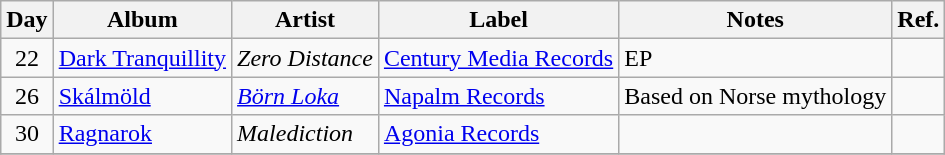<table class="wikitable">
<tr>
<th>Day</th>
<th>Album</th>
<th>Artist</th>
<th>Label</th>
<th>Notes</th>
<th>Ref.</th>
</tr>
<tr>
<td rowspan="1" style="text-align:center;">22</td>
<td><a href='#'>Dark Tranquillity</a></td>
<td><em>Zero Distance</em></td>
<td><a href='#'>Century Media Records</a></td>
<td>EP</td>
<td></td>
</tr>
<tr>
<td rowspan="1" style="text-align:center;">26</td>
<td><a href='#'>Skálmöld</a></td>
<td><em><a href='#'>Börn Loka</a></em></td>
<td><a href='#'>Napalm Records</a></td>
<td>Based on Norse mythology</td>
<td></td>
</tr>
<tr>
<td rowspan="1" style="text-align:center;">30</td>
<td><a href='#'>Ragnarok</a></td>
<td><em>Malediction</em></td>
<td><a href='#'>Agonia Records</a></td>
<td></td>
<td></td>
</tr>
<tr>
</tr>
</table>
